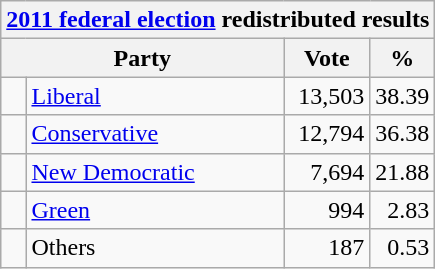<table class="wikitable">
<tr>
<th colspan="4"><a href='#'>2011 federal election</a> redistributed results</th>
</tr>
<tr>
<th bgcolor="#DDDDFF" width="130px" colspan="2">Party</th>
<th bgcolor="#DDDDFF" width="50px">Vote</th>
<th bgcolor="#DDDDFF" width="30px">%</th>
</tr>
<tr>
<td> </td>
<td><a href='#'>Liberal</a></td>
<td align=right>13,503</td>
<td align=right>38.39</td>
</tr>
<tr>
<td> </td>
<td><a href='#'>Conservative</a></td>
<td align=right>12,794</td>
<td align=right>36.38</td>
</tr>
<tr>
<td> </td>
<td><a href='#'>New Democratic</a></td>
<td align=right>7,694</td>
<td align=right>21.88</td>
</tr>
<tr>
<td> </td>
<td><a href='#'>Green</a></td>
<td align=right>994</td>
<td align=right>2.83</td>
</tr>
<tr>
<td> </td>
<td>Others</td>
<td align=right>187</td>
<td align=right>0.53</td>
</tr>
</table>
